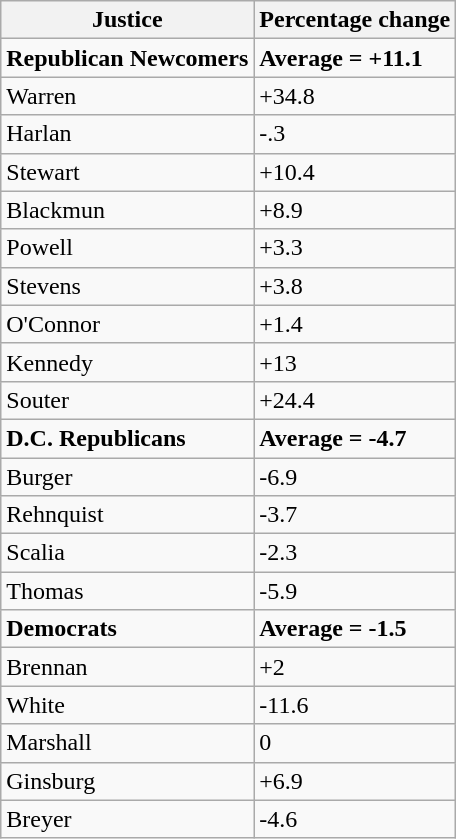<table class="wikitable">
<tr>
<th><strong>Justice</strong></th>
<th><strong>Percentage change</strong></th>
</tr>
<tr>
<td><strong>Republican Newcomers</strong></td>
<td><strong>Average = +11.1</strong></td>
</tr>
<tr>
<td>Warren</td>
<td>+34.8</td>
</tr>
<tr>
<td>Harlan</td>
<td>-.3</td>
</tr>
<tr>
<td>Stewart</td>
<td>+10.4</td>
</tr>
<tr>
<td>Blackmun</td>
<td>+8.9</td>
</tr>
<tr>
<td>Powell</td>
<td>+3.3</td>
</tr>
<tr>
<td>Stevens</td>
<td>+3.8</td>
</tr>
<tr>
<td>O'Connor</td>
<td>+1.4</td>
</tr>
<tr>
<td>Kennedy</td>
<td>+13</td>
</tr>
<tr>
<td>Souter</td>
<td>+24.4</td>
</tr>
<tr>
<td><strong>D.C. Republicans</strong></td>
<td><strong>Average = -4.7</strong></td>
</tr>
<tr>
<td>Burger</td>
<td>-6.9</td>
</tr>
<tr>
<td>Rehnquist</td>
<td>-3.7</td>
</tr>
<tr>
<td>Scalia</td>
<td>-2.3</td>
</tr>
<tr>
<td>Thomas</td>
<td>-5.9</td>
</tr>
<tr>
<td><strong>Democrats</strong></td>
<td><strong>Average = -1.5</strong></td>
</tr>
<tr>
<td>Brennan</td>
<td>+2</td>
</tr>
<tr>
<td>White</td>
<td>-11.6</td>
</tr>
<tr>
<td>Marshall</td>
<td>0</td>
</tr>
<tr>
<td>Ginsburg</td>
<td>+6.9</td>
</tr>
<tr>
<td>Breyer</td>
<td>-4.6</td>
</tr>
</table>
